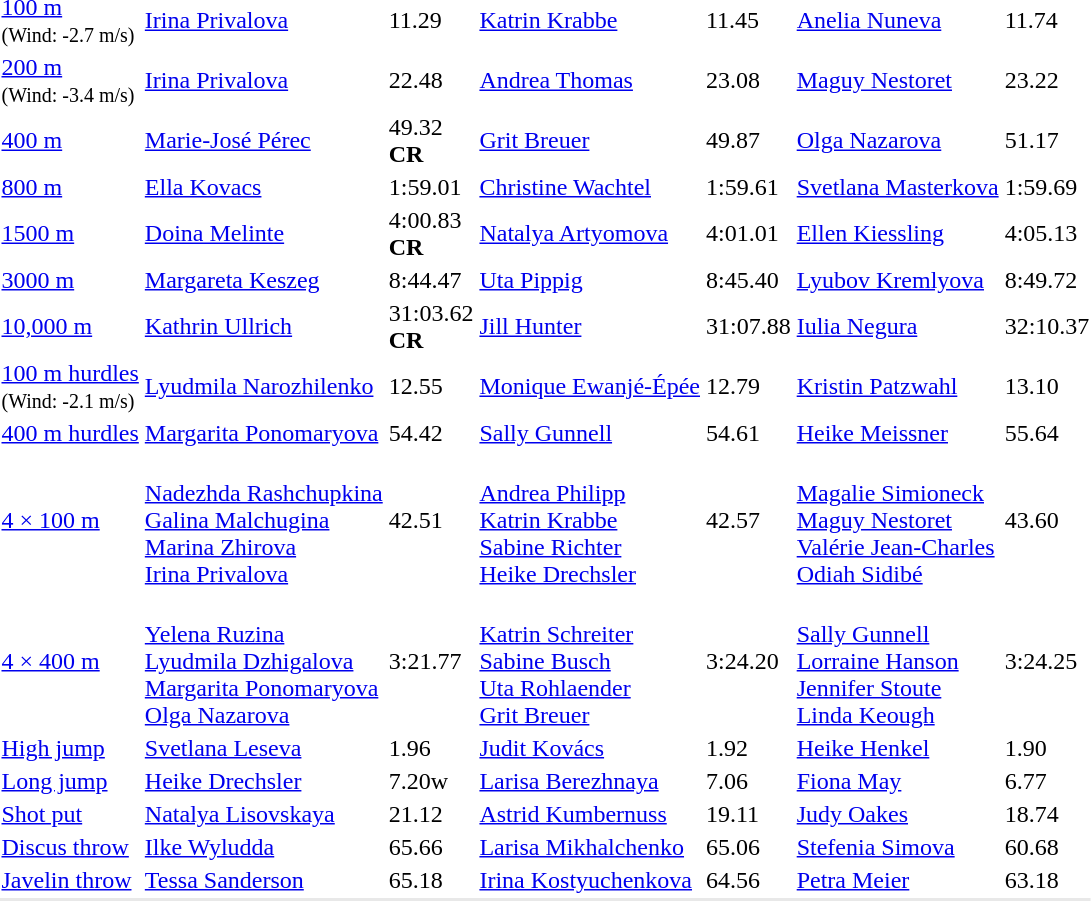<table>
<tr>
<td><a href='#'>100 m</a><br><small>(Wind: -2.7 m/s)</small></td>
<td><a href='#'>Irina Privalova</a><br></td>
<td>11.29</td>
<td><a href='#'>Katrin Krabbe</a><br></td>
<td>11.45</td>
<td><a href='#'>Anelia Nuneva</a><br></td>
<td>11.74</td>
</tr>
<tr>
<td><a href='#'>200 m</a><br><small>(Wind: -3.4 m/s)</small></td>
<td><a href='#'>Irina Privalova</a><br></td>
<td>22.48</td>
<td><a href='#'>Andrea Thomas</a><br></td>
<td>23.08</td>
<td><a href='#'>Maguy Nestoret</a><br></td>
<td>23.22</td>
</tr>
<tr>
<td><a href='#'>400 m</a></td>
<td><a href='#'>Marie-José Pérec</a><br></td>
<td>49.32<br><strong>CR</strong></td>
<td><a href='#'>Grit Breuer</a><br></td>
<td>49.87</td>
<td><a href='#'>Olga Nazarova</a><br></td>
<td>51.17</td>
</tr>
<tr>
<td><a href='#'>800 m</a></td>
<td><a href='#'>Ella Kovacs</a><br></td>
<td>1:59.01</td>
<td><a href='#'>Christine Wachtel</a><br></td>
<td>1:59.61</td>
<td><a href='#'>Svetlana Masterkova</a><br></td>
<td>1:59.69</td>
</tr>
<tr>
<td><a href='#'>1500 m</a></td>
<td><a href='#'>Doina Melinte</a><br></td>
<td>4:00.83<br><strong>CR</strong></td>
<td><a href='#'>Natalya Artyomova</a><br></td>
<td>4:01.01</td>
<td><a href='#'>Ellen Kiessling</a><br></td>
<td>4:05.13</td>
</tr>
<tr>
<td><a href='#'>3000 m</a></td>
<td><a href='#'>Margareta Keszeg</a><br></td>
<td>8:44.47</td>
<td><a href='#'>Uta Pippig</a><br></td>
<td>8:45.40</td>
<td><a href='#'>Lyubov Kremlyova</a><br></td>
<td>8:49.72</td>
</tr>
<tr>
<td><a href='#'>10,000 m</a></td>
<td><a href='#'>Kathrin Ullrich</a><br></td>
<td>31:03.62<br><strong>CR</strong></td>
<td><a href='#'>Jill Hunter</a><br></td>
<td>31:07.88</td>
<td><a href='#'>Iulia Negura</a><br></td>
<td>32:10.37</td>
</tr>
<tr>
<td><a href='#'>100 m hurdles</a><br><small>(Wind: -2.1 m/s)</small></td>
<td><a href='#'>Lyudmila Narozhilenko</a><br></td>
<td>12.55</td>
<td><a href='#'>Monique Ewanjé-Épée</a><br></td>
<td>12.79</td>
<td><a href='#'>Kristin Patzwahl</a><br></td>
<td>13.10</td>
</tr>
<tr>
<td><a href='#'>400 m hurdles</a></td>
<td><a href='#'>Margarita Ponomaryova</a><br></td>
<td>54.42</td>
<td><a href='#'>Sally Gunnell</a><br></td>
<td>54.61</td>
<td><a href='#'>Heike Meissner</a><br></td>
<td>55.64</td>
</tr>
<tr>
<td><a href='#'>4 × 100 m</a></td>
<td><br><a href='#'>Nadezhda Rashchupkina</a><br><a href='#'>Galina Malchugina</a><br><a href='#'>Marina Zhirova</a><br><a href='#'>Irina Privalova</a></td>
<td>42.51</td>
<td><br><a href='#'>Andrea Philipp</a><br><a href='#'>Katrin Krabbe</a><br><a href='#'>Sabine Richter</a><br><a href='#'>Heike Drechsler</a></td>
<td>42.57</td>
<td><br><a href='#'>Magalie Simioneck</a><br><a href='#'>Maguy Nestoret</a><br><a href='#'>Valérie Jean-Charles</a><br><a href='#'>Odiah Sidibé</a></td>
<td>43.60</td>
</tr>
<tr>
<td><a href='#'>4 × 400 m</a></td>
<td><br><a href='#'>Yelena Ruzina</a><br><a href='#'>Lyudmila Dzhigalova</a><br><a href='#'>Margarita Ponomaryova</a><br><a href='#'>Olga Nazarova</a></td>
<td>3:21.77</td>
<td><br><a href='#'>Katrin Schreiter</a><br><a href='#'>Sabine Busch</a><br><a href='#'>Uta Rohlaender</a><br><a href='#'>Grit Breuer</a></td>
<td>3:24.20</td>
<td><br><a href='#'>Sally Gunnell</a><br><a href='#'>Lorraine Hanson</a><br><a href='#'>Jennifer Stoute</a><br><a href='#'>Linda Keough</a></td>
<td>3:24.25</td>
</tr>
<tr>
<td><a href='#'>High jump</a></td>
<td><a href='#'>Svetlana Leseva</a><br></td>
<td>1.96</td>
<td><a href='#'>Judit Kovács</a><br></td>
<td>1.92</td>
<td><a href='#'>Heike Henkel</a><br></td>
<td>1.90</td>
</tr>
<tr>
<td><a href='#'>Long jump</a></td>
<td><a href='#'>Heike Drechsler</a><br></td>
<td>7.20w</td>
<td><a href='#'>Larisa Berezhnaya</a><br></td>
<td>7.06</td>
<td><a href='#'>Fiona May</a><br></td>
<td>6.77</td>
</tr>
<tr>
<td><a href='#'>Shot put</a></td>
<td><a href='#'>Natalya Lisovskaya</a><br></td>
<td>21.12</td>
<td><a href='#'>Astrid Kumbernuss</a><br></td>
<td>19.11</td>
<td><a href='#'>Judy Oakes</a><br></td>
<td>18.74</td>
</tr>
<tr>
<td><a href='#'>Discus throw</a></td>
<td><a href='#'>Ilke Wyludda</a><br></td>
<td>65.66</td>
<td><a href='#'>Larisa Mikhalchenko</a><br></td>
<td>65.06</td>
<td><a href='#'>Stefenia Simova</a><br></td>
<td>60.68</td>
</tr>
<tr>
<td><a href='#'>Javelin throw</a></td>
<td><a href='#'>Tessa Sanderson</a><br></td>
<td>65.18</td>
<td><a href='#'>Irina Kostyuchenkova</a><br></td>
<td>64.56</td>
<td><a href='#'>Petra Meier</a><br></td>
<td>63.18</td>
</tr>
<tr style="background:#e8e8e8;">
<td colspan=7></td>
</tr>
</table>
